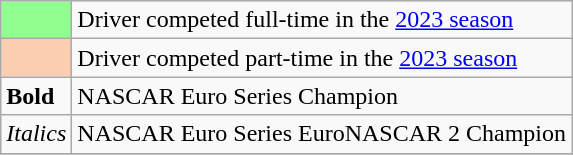<table class="wikitable">
<tr>
<td width=40px align=center style="background-color:#90ff90"></td>
<td>Driver competed full-time in the <a href='#'>2023 season</a></td>
</tr>
<tr>
<td width=40px align=center style="background-color:#FBCEB1"></td>
<td>Driver competed part-time in the <a href='#'>2023 season</a></td>
</tr>
<tr>
<td><strong>Bold</strong></td>
<td>NASCAR Euro Series Champion</td>
</tr>
<tr>
<td><em>Italics</em></td>
<td>NASCAR Euro Series EuroNASCAR 2 Champion</td>
</tr>
<tr>
</tr>
</table>
